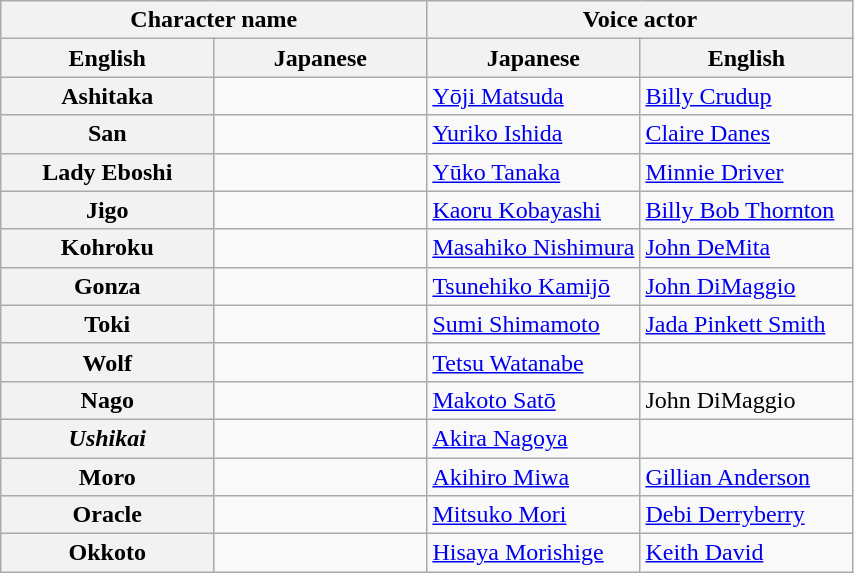<table class="wikitable plain-row-headers">
<tr>
<th scope="colgroup" colspan="2">Character name</th>
<th scope="colgroup" colspan="2">Voice actor</th>
</tr>
<tr>
<th scope="col" width="25%">English</th>
<th scope="col" width="25%">Japanese</th>
<th scope="col" width="25%">Japanese<br></th>
<th scope="col" width="25%">English<br></th>
</tr>
<tr>
<th scope="row">Ashitaka</th>
<td></td>
<td><a href='#'>Yōji Matsuda</a></td>
<td><a href='#'>Billy Crudup</a></td>
</tr>
<tr>
<th scope="row">San</th>
<td></td>
<td><a href='#'>Yuriko Ishida</a></td>
<td><a href='#'>Claire Danes</a></td>
</tr>
<tr>
<th scope="row">Lady Eboshi</th>
<td></td>
<td><a href='#'>Yūko Tanaka</a></td>
<td><a href='#'>Minnie Driver</a></td>
</tr>
<tr>
<th scope="row">Jigo</th>
<td></td>
<td><a href='#'>Kaoru Kobayashi</a></td>
<td><a href='#'>Billy Bob Thornton</a></td>
</tr>
<tr>
<th scope="row">Kohroku</th>
<td></td>
<td><a href='#'>Masahiko Nishimura</a></td>
<td><a href='#'>John DeMita</a></td>
</tr>
<tr>
<th scope="row">Gonza</th>
<td></td>
<td><a href='#'>Tsunehiko Kamijō</a></td>
<td><a href='#'>John DiMaggio</a></td>
</tr>
<tr>
<th scope="row">Toki</th>
<td></td>
<td><a href='#'>Sumi Shimamoto</a></td>
<td><a href='#'>Jada Pinkett Smith</a></td>
</tr>
<tr>
<th scope="row">Wolf</th>
<td></td>
<td><a href='#'>Tetsu Watanabe</a></td>
<td></td>
</tr>
<tr>
<th scope="row">Nago</th>
<td></td>
<td><a href='#'>Makoto Satō</a></td>
<td>John DiMaggio</td>
</tr>
<tr>
<th scope="row"><em>Ushikai</em></th>
<td></td>
<td><a href='#'>Akira Nagoya</a></td>
<td></td>
</tr>
<tr>
<th scope="row">Moro</th>
<td></td>
<td><a href='#'>Akihiro Miwa</a></td>
<td><a href='#'>Gillian Anderson</a></td>
</tr>
<tr>
<th scope="row">Oracle</th>
<td></td>
<td><a href='#'>Mitsuko Mori</a></td>
<td><a href='#'>Debi Derryberry</a></td>
</tr>
<tr>
<th scope="row">Okkoto</th>
<td></td>
<td><a href='#'>Hisaya Morishige</a></td>
<td><a href='#'>Keith David</a></td>
</tr>
</table>
